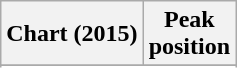<table class="wikitable sortable plainrowheaders">
<tr>
<th>Chart (2015)</th>
<th>Peak<br>position</th>
</tr>
<tr>
</tr>
<tr>
</tr>
<tr>
</tr>
<tr>
</tr>
<tr>
</tr>
<tr>
</tr>
<tr>
</tr>
<tr>
</tr>
<tr>
</tr>
<tr>
</tr>
</table>
